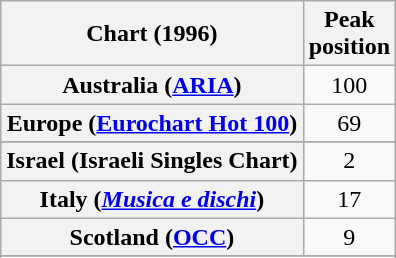<table class="wikitable sortable plainrowheaders">
<tr>
<th>Chart (1996)</th>
<th>Peak<br>position</th>
</tr>
<tr>
<th scope="row">Australia (<a href='#'>ARIA</a>)</th>
<td align="center">100</td>
</tr>
<tr>
<th scope="row">Europe (<a href='#'>Eurochart Hot 100</a>)</th>
<td align="center">69</td>
</tr>
<tr>
</tr>
<tr>
<th scope="row">Israel (Israeli Singles Chart)</th>
<td align="center">2</td>
</tr>
<tr>
<th scope="row">Italy (<em><a href='#'>Musica e dischi</a></em>)</th>
<td align="center">17</td>
</tr>
<tr>
<th scope="row">Scotland (<a href='#'>OCC</a>)</th>
<td align="center">9</td>
</tr>
<tr>
</tr>
<tr>
</tr>
</table>
